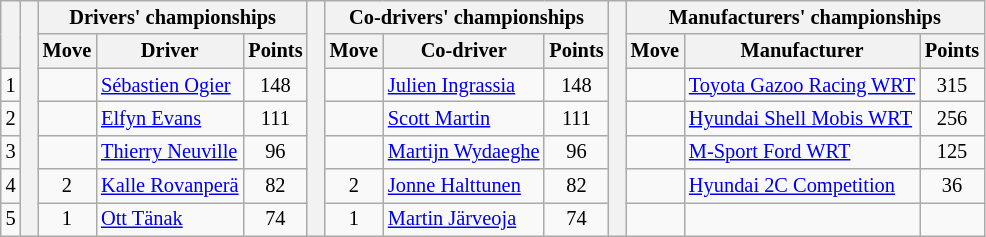<table class="wikitable" style="font-size:85%;">
<tr>
<th rowspan="2"></th>
<th rowspan="7" style="width:5px;"></th>
<th colspan="3">Drivers' championships</th>
<th rowspan="7" style="width:5px;"></th>
<th colspan="3" nowrap>Co-drivers' championships</th>
<th rowspan="7" style="width:5px;"></th>
<th colspan="3" nowrap>Manufacturers' championships</th>
</tr>
<tr>
<th>Move</th>
<th>Driver</th>
<th>Points</th>
<th>Move</th>
<th>Co-driver</th>
<th>Points</th>
<th>Move</th>
<th>Manufacturer</th>
<th>Points</th>
</tr>
<tr>
<td align="center">1</td>
<td align="center"></td>
<td><a href='#'>Sébastien Ogier</a></td>
<td align="center">148</td>
<td align="center"></td>
<td><a href='#'>Julien Ingrassia</a></td>
<td align="center">148</td>
<td align="center"></td>
<td nowrap><a href='#'>Toyota Gazoo Racing WRT</a></td>
<td align="center">315</td>
</tr>
<tr>
<td align="center">2</td>
<td align="center"></td>
<td><a href='#'>Elfyn Evans</a></td>
<td align="center">111</td>
<td align="center"></td>
<td><a href='#'>Scott Martin</a></td>
<td align="center">111</td>
<td align="center"></td>
<td><a href='#'>Hyundai Shell Mobis WRT</a></td>
<td align="center">256</td>
</tr>
<tr>
<td align="center">3</td>
<td align="center"></td>
<td><a href='#'>Thierry Neuville</a></td>
<td align="center">96</td>
<td align="center"></td>
<td nowrap><a href='#'>Martijn Wydaeghe</a></td>
<td align="center">96</td>
<td align="center"></td>
<td><a href='#'>M-Sport Ford WRT</a></td>
<td align="center">125</td>
</tr>
<tr>
<td align="center">4</td>
<td align="center"> 2</td>
<td nowrap><a href='#'>Kalle Rovanperä</a></td>
<td align="center">82</td>
<td align="center"> 2</td>
<td nowrap><a href='#'>Jonne Halttunen</a></td>
<td align="center">82</td>
<td align="center"></td>
<td><a href='#'>Hyundai 2C Competition</a></td>
<td align="center">36</td>
</tr>
<tr>
<td align="center">5</td>
<td align="center"> 1</td>
<td><a href='#'>Ott Tänak</a></td>
<td align="center">74</td>
<td align="center"> 1</td>
<td><a href='#'>Martin Järveoja</a></td>
<td align="center">74</td>
<td></td>
<td></td>
<td></td>
</tr>
</table>
